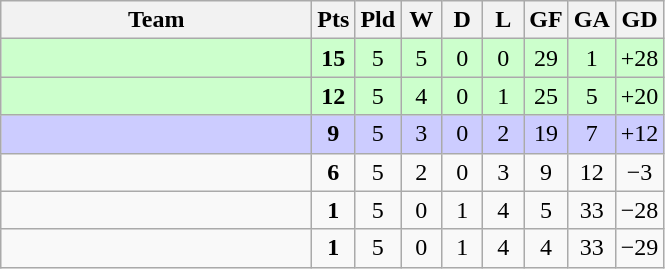<table class=wikitable style="text-align:center">
<tr>
<th width=200>Team</th>
<th width=20>Pts</th>
<th width=20>Pld</th>
<th width=20>W</th>
<th width=20>D</th>
<th width=20>L</th>
<th width=20>GF</th>
<th width=20>GA</th>
<th width=20>GD</th>
</tr>
<tr style="background:#ccffcc;">
<td align=left></td>
<td><strong>15</strong></td>
<td>5</td>
<td>5</td>
<td>0</td>
<td>0</td>
<td>29</td>
<td>1</td>
<td>+28</td>
</tr>
<tr style="background:#ccffcc;">
<td align=left></td>
<td><strong>12</strong></td>
<td>5</td>
<td>4</td>
<td>0</td>
<td>1</td>
<td>25</td>
<td>5</td>
<td>+20</td>
</tr>
<tr style="background:#ccccff;">
<td align=left></td>
<td><strong>9</strong></td>
<td>5</td>
<td>3</td>
<td>0</td>
<td>2</td>
<td>19</td>
<td>7</td>
<td>+12</td>
</tr>
<tr>
<td align=left></td>
<td><strong>6</strong></td>
<td>5</td>
<td>2</td>
<td>0</td>
<td>3</td>
<td>9</td>
<td>12</td>
<td>−3</td>
</tr>
<tr>
<td align=left></td>
<td><strong>1</strong></td>
<td>5</td>
<td>0</td>
<td>1</td>
<td>4</td>
<td>5</td>
<td>33</td>
<td>−28</td>
</tr>
<tr>
<td align=left></td>
<td><strong>1</strong></td>
<td>5</td>
<td>0</td>
<td>1</td>
<td>4</td>
<td>4</td>
<td>33</td>
<td>−29</td>
</tr>
</table>
